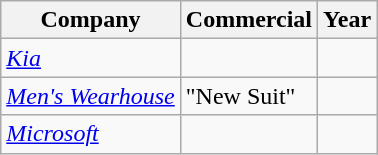<table class="wikitable sortable">
<tr>
<th>Company</th>
<th>Commercial</th>
<th>Year</th>
</tr>
<tr>
<td><em><a href='#'>Kia</a></em></td>
<td></td>
<td></td>
</tr>
<tr>
<td><em><a href='#'>Men's Wearhouse</a></em></td>
<td>"New Suit"</td>
<td></td>
</tr>
<tr>
<td><em><a href='#'>Microsoft</a></em></td>
<td></td>
<td></td>
</tr>
</table>
